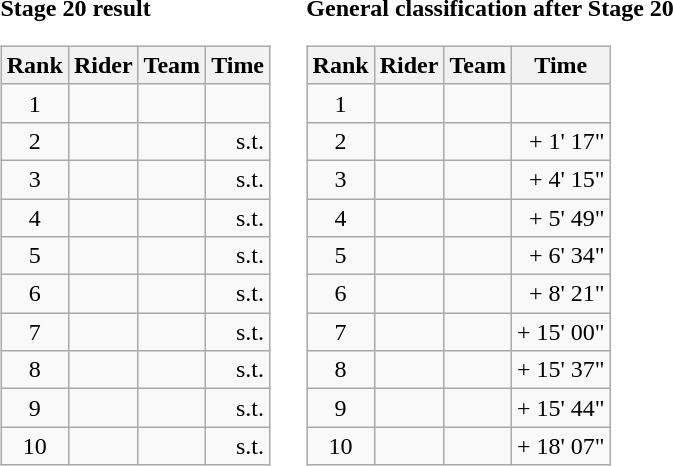<table>
<tr>
<td><strong>Stage 20 result</strong><br><table class="wikitable">
<tr>
<th scope="col">Rank</th>
<th scope="col">Rider</th>
<th scope="col">Team</th>
<th scope="col">Time</th>
</tr>
<tr>
<td style="text-align:center;">1</td>
<td></td>
<td></td>
<td style="text-align:right;"></td>
</tr>
<tr>
<td style="text-align:center;">2</td>
<td></td>
<td></td>
<td style="text-align:right;">s.t.</td>
</tr>
<tr>
<td style="text-align:center;">3</td>
<td></td>
<td></td>
<td style="text-align:right;">s.t.</td>
</tr>
<tr>
<td style="text-align:center;">4</td>
<td></td>
<td></td>
<td style="text-align:right;">s.t.</td>
</tr>
<tr>
<td style="text-align:center;">5</td>
<td></td>
<td></td>
<td style="text-align:right;">s.t.</td>
</tr>
<tr>
<td style="text-align:center;">6</td>
<td></td>
<td></td>
<td style="text-align:right;">s.t.</td>
</tr>
<tr>
<td style="text-align:center;">7</td>
<td></td>
<td></td>
<td style="text-align:right;">s.t.</td>
</tr>
<tr>
<td style="text-align:center;">8</td>
<td></td>
<td></td>
<td style="text-align:right;">s.t.</td>
</tr>
<tr>
<td style="text-align:center;">9</td>
<td></td>
<td></td>
<td style="text-align:right;">s.t.</td>
</tr>
<tr>
<td style="text-align:center;">10</td>
<td></td>
<td></td>
<td style="text-align:right;">s.t.</td>
</tr>
</table>
</td>
<td></td>
<td><strong>General classification after Stage 20</strong><br><table class="wikitable">
<tr>
<th scope="col">Rank</th>
<th scope="col">Rider</th>
<th scope="col">Team</th>
<th scope="col">Time</th>
</tr>
<tr>
<td style="text-align:center;">1</td>
<td></td>
<td></td>
<td style="text-align:right;"></td>
</tr>
<tr>
<td style="text-align:center;">2</td>
<td></td>
<td></td>
<td style="text-align:right;">+ 1' 17"</td>
</tr>
<tr>
<td style="text-align:center;">3</td>
<td></td>
<td></td>
<td style="text-align:right;">+ 4' 15"</td>
</tr>
<tr>
<td style="text-align:center;">4</td>
<td></td>
<td></td>
<td style="text-align:right;">+ 5' 49"</td>
</tr>
<tr>
<td style="text-align:center;">5</td>
<td></td>
<td></td>
<td style="text-align:right;">+ 6' 34"</td>
</tr>
<tr>
<td style="text-align:center;">6</td>
<td></td>
<td></td>
<td style="text-align:right;">+ 8' 21"</td>
</tr>
<tr>
<td style="text-align:center;">7</td>
<td></td>
<td></td>
<td style="text-align:right;">+ 15' 00"</td>
</tr>
<tr>
<td style="text-align:center;">8</td>
<td></td>
<td></td>
<td style="text-align:right;">+ 15' 37"</td>
</tr>
<tr>
<td style="text-align:center;">9</td>
<td></td>
<td></td>
<td style="text-align:right;">+ 15' 44"</td>
</tr>
<tr>
<td style="text-align:center;">10</td>
<td></td>
<td></td>
<td style="text-align:right;">+ 18' 07"</td>
</tr>
</table>
</td>
</tr>
</table>
